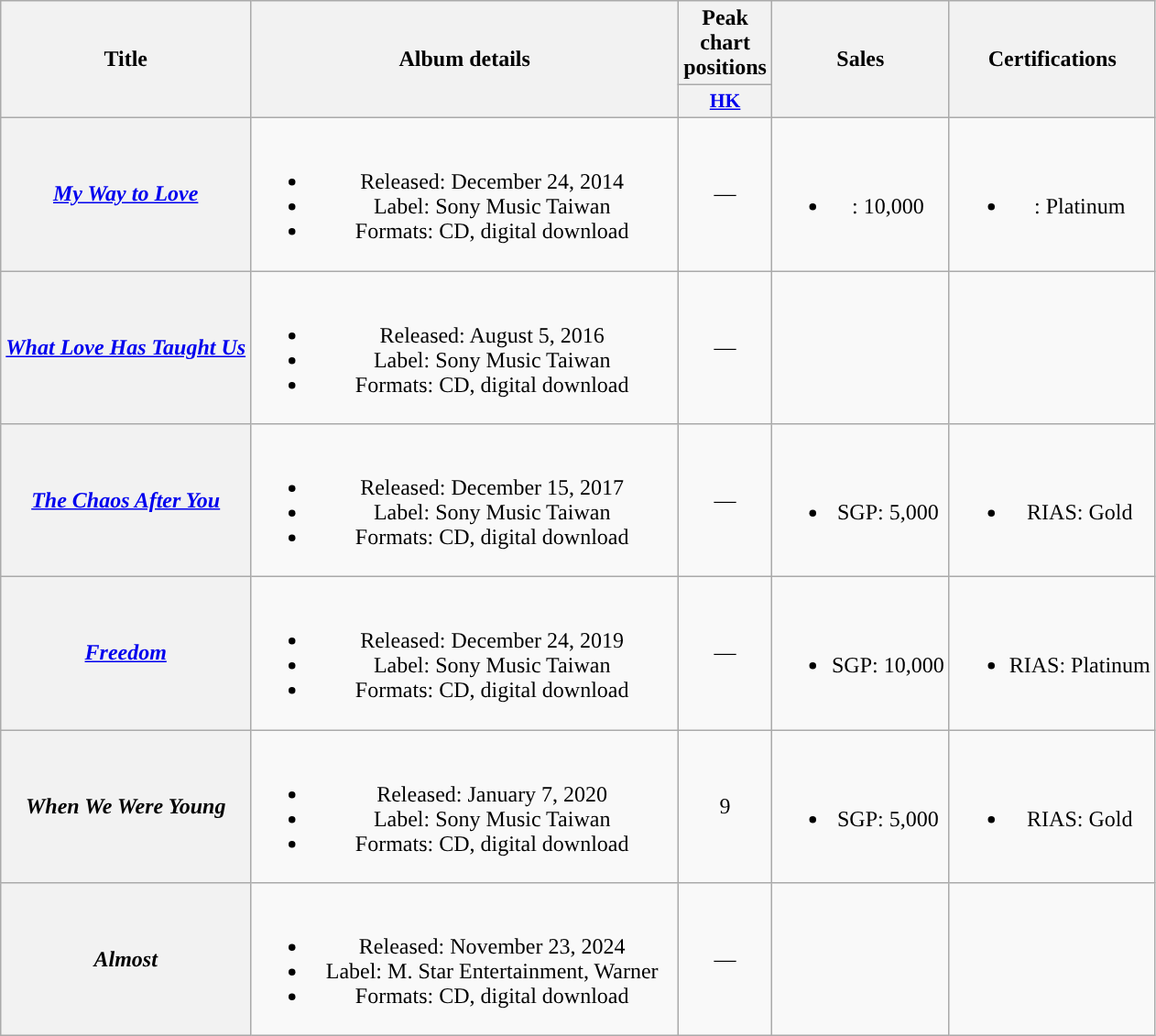<table class="wikitable plainrowheaders" style="text-align:center;">
<tr>
<th rowspan="2">Title</th>
<th rowspan="2" style="width:19em">Album details</th>
<th>Peak chart positions</th>
<th rowspan="2">Sales</th>
<th rowspan="2">Certifications</th>
</tr>
<tr>
<th scope="col" style="width:3em;font-size:90%;"><a href='#'>HK</a><br></th>
</tr>
<tr>
<th scope="row"><em><a href='#'>My Way to Love</a></em></th>
<td><br><ul><li>Released: December 24, 2014</li><li>Label: Sony Music Taiwan</li><li>Formats: CD, digital download</li></ul></td>
<td>—</td>
<td><br><ul><li>: 10,000</li></ul></td>
<td><br><ul><li>: Platinum</li></ul></td>
</tr>
<tr>
<th scope="row"><em><a href='#'>What Love Has Taught Us</a></em></th>
<td><br><ul><li>Released: August 5, 2016</li><li>Label: Sony Music Taiwan</li><li>Formats: CD, digital download</li></ul></td>
<td>—</td>
<td></td>
<td></td>
</tr>
<tr>
<th scope="row"><em><a href='#'>The Chaos After You</a></em></th>
<td><br><ul><li>Released: December 15, 2017</li><li>Label: Sony Music Taiwan</li><li>Formats: CD, digital download</li></ul></td>
<td>—</td>
<td><br><ul><li>SGP: 5,000</li></ul></td>
<td><br><ul><li>RIAS: Gold</li></ul></td>
</tr>
<tr>
<th scope="row"><em><a href='#'>Freedom</a></em></th>
<td><br><ul><li>Released: December 24, 2019</li><li>Label: Sony Music Taiwan</li><li>Formats: CD, digital download</li></ul></td>
<td>—</td>
<td><br><ul><li>SGP: 10,000</li></ul></td>
<td><br><ul><li>RIAS: Platinum</li></ul></td>
</tr>
<tr>
<th scope="row"><em>When We Were Young</em></th>
<td><br><ul><li>Released: January 7, 2020</li><li>Label: Sony Music Taiwan</li><li>Formats: CD, digital download</li></ul></td>
<td>9</td>
<td><br><ul><li>SGP: 5,000</li></ul></td>
<td><br><ul><li>RIAS: Gold</li></ul></td>
</tr>
<tr>
<th scope="row"><em>Almost</em></th>
<td><br><ul><li>Released: November 23, 2024</li><li>Label: M. Star Entertainment, Warner</li><li>Formats: CD, digital download</li></ul></td>
<td>—</td>
<td></td>
<td></td>
</tr>
</table>
